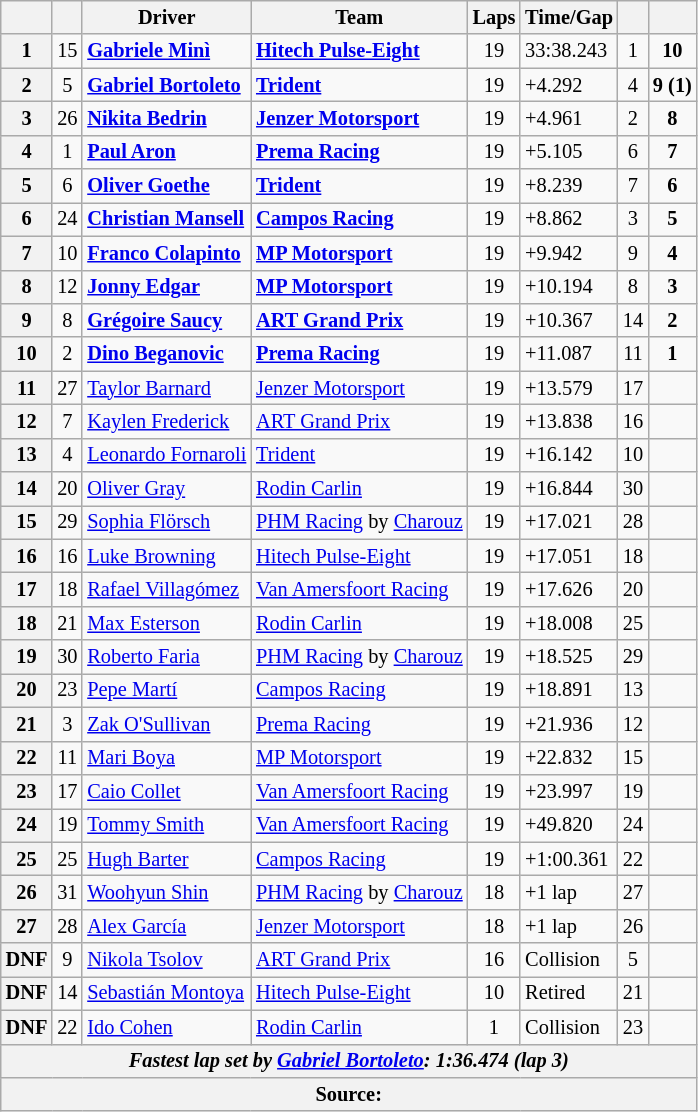<table class="wikitable" style="font-size:85%">
<tr>
<th></th>
<th></th>
<th>Driver</th>
<th>Team</th>
<th>Laps</th>
<th>Time/Gap</th>
<th></th>
<th></th>
</tr>
<tr>
<th>1</th>
<td align="center">15</td>
<td> <strong><a href='#'>Gabriele Minì</a></strong></td>
<td><strong><a href='#'>Hitech Pulse-Eight</a></strong></td>
<td align="center">19</td>
<td>33:38.243</td>
<td align="center">1</td>
<td align="center"><strong>10</strong></td>
</tr>
<tr>
<th>2</th>
<td align="center">5</td>
<td> <strong><a href='#'>Gabriel Bortoleto</a></strong></td>
<td><strong><a href='#'>Trident</a></strong></td>
<td align="center">19</td>
<td>+4.292</td>
<td align="center">4</td>
<td align="center"><strong>9 (1)</strong></td>
</tr>
<tr>
<th>3</th>
<td align="center">26</td>
<td> <strong><a href='#'>Nikita Bedrin</a></strong></td>
<td><strong><a href='#'>Jenzer Motorsport</a></strong></td>
<td align="center">19</td>
<td>+4.961</td>
<td align="center">2</td>
<td align="center"><strong>8</strong></td>
</tr>
<tr>
<th>4</th>
<td align="center">1</td>
<td> <strong><a href='#'>Paul Aron</a></strong></td>
<td><strong><a href='#'>Prema Racing</a></strong></td>
<td align="center">19</td>
<td>+5.105</td>
<td align="center">6</td>
<td align="center"><strong>7</strong></td>
</tr>
<tr>
<th>5</th>
<td align="center">6</td>
<td> <strong><a href='#'>Oliver Goethe</a></strong></td>
<td><strong><a href='#'>Trident</a></strong></td>
<td align="center">19</td>
<td>+8.239</td>
<td align="center">7</td>
<td align="center"><strong>6</strong></td>
</tr>
<tr>
<th>6</th>
<td align="center">24</td>
<td> <strong><a href='#'>Christian Mansell</a></strong></td>
<td><strong><a href='#'>Campos Racing</a></strong></td>
<td align="center">19</td>
<td>+8.862</td>
<td align="center">3</td>
<td align="center"><strong>5</strong></td>
</tr>
<tr>
<th>7</th>
<td align="center">10</td>
<td> <strong><a href='#'>Franco Colapinto</a></strong></td>
<td><strong><a href='#'>MP Motorsport</a></strong></td>
<td align="center">19</td>
<td>+9.942</td>
<td align="center">9</td>
<td align="center"><strong>4</strong></td>
</tr>
<tr>
<th>8</th>
<td align="center">12</td>
<td> <strong><a href='#'>Jonny Edgar</a></strong></td>
<td><strong><a href='#'>MP Motorsport</a></strong></td>
<td align="center">19</td>
<td>+10.194</td>
<td align="center">8</td>
<td align="center"><strong>3</strong></td>
</tr>
<tr>
<th>9</th>
<td align="center">8</td>
<td> <strong><a href='#'>Grégoire Saucy</a></strong></td>
<td><strong><a href='#'>ART Grand Prix</a></strong></td>
<td align="center">19</td>
<td>+10.367</td>
<td align="center">14</td>
<td align="center"><strong>2</strong></td>
</tr>
<tr>
<th>10</th>
<td align="center">2</td>
<td> <strong><a href='#'>Dino Beganovic</a></strong></td>
<td><strong><a href='#'>Prema Racing</a></strong></td>
<td align="center">19</td>
<td>+11.087</td>
<td align="center">11</td>
<td align="center"><strong>1</strong></td>
</tr>
<tr>
<th>11</th>
<td align="center">27</td>
<td> <a href='#'>Taylor Barnard</a></td>
<td><a href='#'>Jenzer Motorsport</a></td>
<td align="center">19</td>
<td>+13.579</td>
<td align="center">17</td>
<td align="center"></td>
</tr>
<tr>
<th>12</th>
<td align="center">7</td>
<td> <a href='#'>Kaylen Frederick</a></td>
<td><a href='#'>ART Grand Prix</a></td>
<td align="center">19</td>
<td>+13.838</td>
<td align="center">16</td>
<td align="center"></td>
</tr>
<tr>
<th>13</th>
<td align="center">4</td>
<td> <a href='#'>Leonardo Fornaroli</a></td>
<td><a href='#'>Trident</a></td>
<td align="center">19</td>
<td>+16.142</td>
<td align="center">10</td>
<td align="center"></td>
</tr>
<tr>
<th>14</th>
<td align="center">20</td>
<td> <a href='#'>Oliver Gray</a></td>
<td><a href='#'>Rodin Carlin</a></td>
<td align="center">19</td>
<td>+16.844</td>
<td align="center">30</td>
<td align="center"></td>
</tr>
<tr>
<th>15</th>
<td align="center">29</td>
<td> <a href='#'>Sophia Flörsch</a></td>
<td><a href='#'>PHM Racing</a> by <a href='#'>Charouz</a></td>
<td align="center">19</td>
<td>+17.021</td>
<td align="center">28</td>
<td align="center"></td>
</tr>
<tr>
<th>16</th>
<td align="center">16</td>
<td> <a href='#'>Luke Browning</a></td>
<td><a href='#'>Hitech Pulse-Eight</a></td>
<td align="center">19</td>
<td>+17.051</td>
<td align="center">18</td>
<td align="center"></td>
</tr>
<tr>
<th>17</th>
<td align="center">18</td>
<td> <a href='#'>Rafael Villagómez</a></td>
<td><a href='#'>Van Amersfoort Racing</a></td>
<td align="center">19</td>
<td>+17.626</td>
<td align="center">20</td>
<td align="center"></td>
</tr>
<tr>
<th>18</th>
<td align="center">21</td>
<td> <a href='#'>Max Esterson</a></td>
<td><a href='#'>Rodin Carlin</a></td>
<td align="center">19</td>
<td>+18.008</td>
<td align="center">25</td>
<td align="center"></td>
</tr>
<tr>
<th>19</th>
<td align="center">30</td>
<td> <a href='#'>Roberto Faria</a></td>
<td><a href='#'>PHM Racing</a> by <a href='#'>Charouz</a></td>
<td align="center">19</td>
<td>+18.525</td>
<td align="center">29</td>
<td align="center"></td>
</tr>
<tr>
<th>20</th>
<td align="center">23</td>
<td> <a href='#'>Pepe Martí</a></td>
<td><a href='#'>Campos Racing</a></td>
<td align="center">19</td>
<td>+18.891</td>
<td align="center">13</td>
<td align="center"></td>
</tr>
<tr>
<th>21</th>
<td align="center">3</td>
<td> <a href='#'>Zak O'Sullivan</a></td>
<td><a href='#'>Prema Racing</a></td>
<td align="center">19</td>
<td>+21.936</td>
<td align="center">12</td>
<td align="center"></td>
</tr>
<tr>
<th>22</th>
<td align="center">11</td>
<td> <a href='#'>Mari Boya</a></td>
<td><a href='#'>MP Motorsport</a></td>
<td align="center">19</td>
<td>+22.832</td>
<td align="center">15</td>
<td align="center"></td>
</tr>
<tr>
<th>23</th>
<td align="center">17</td>
<td> <a href='#'>Caio Collet</a></td>
<td><a href='#'>Van Amersfoort Racing</a></td>
<td align="center">19</td>
<td>+23.997</td>
<td align="center">19</td>
<td align="center"></td>
</tr>
<tr>
<th>24</th>
<td align="center">19</td>
<td> <a href='#'>Tommy Smith</a></td>
<td><a href='#'>Van Amersfoort Racing</a></td>
<td align="center">19</td>
<td>+49.820</td>
<td align="center">24</td>
<td align="center"></td>
</tr>
<tr>
<th>25</th>
<td align="center">25</td>
<td> <a href='#'>Hugh Barter</a></td>
<td><a href='#'>Campos Racing</a></td>
<td align="center">19</td>
<td>+1:00.361</td>
<td align="center">22</td>
<td align="center"></td>
</tr>
<tr>
<th>26</th>
<td align="center">31</td>
<td> <a href='#'>Woohyun Shin</a></td>
<td><a href='#'>PHM Racing</a> by <a href='#'>Charouz</a></td>
<td align="center">18</td>
<td>+1 lap</td>
<td align="center">27</td>
<td align="center"></td>
</tr>
<tr>
<th>27</th>
<td align="center">28</td>
<td> <a href='#'>Alex García</a></td>
<td><a href='#'>Jenzer Motorsport</a></td>
<td align="center">18</td>
<td>+1 lap</td>
<td align="center">26</td>
<td align="center"></td>
</tr>
<tr>
<th>DNF</th>
<td align="center">9</td>
<td> <a href='#'>Nikola Tsolov</a></td>
<td><a href='#'>ART Grand Prix</a></td>
<td align="center">16</td>
<td>Collision</td>
<td align="center">5</td>
<td align="center"></td>
</tr>
<tr>
<th>DNF</th>
<td align="center">14</td>
<td> <a href='#'>Sebastián Montoya</a></td>
<td><a href='#'>Hitech Pulse-Eight</a></td>
<td align="center">10</td>
<td>Retired</td>
<td align="center">21</td>
<td align="center"></td>
</tr>
<tr>
<th>DNF</th>
<td align="center">22</td>
<td> <a href='#'>Ido Cohen</a></td>
<td><a href='#'>Rodin Carlin</a></td>
<td align="center">1</td>
<td>Collision</td>
<td align="center">23</td>
<td align="center"></td>
</tr>
<tr>
<th colspan="8"><em>Fastest lap set by  <a href='#'>Gabriel Bortoleto</a>: 1:36.474 (lap 3)</em></th>
</tr>
<tr>
<th colspan="8">Source:</th>
</tr>
</table>
